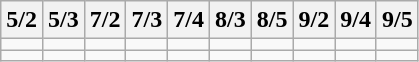<table class=wikitable>
<tr align=center>
<th>5/2</th>
<th>5/3</th>
<th>7/2</th>
<th>7/3</th>
<th>7/4</th>
<th>8/3</th>
<th>8/5</th>
<th>9/2</th>
<th>9/4</th>
<th>9/5</th>
</tr>
<tr align=center>
<td></td>
<td></td>
<td></td>
<td></td>
<td></td>
<td></td>
<td></td>
<td></td>
<td></td>
<td></td>
</tr>
<tr align=center valign="top">
<td></td>
<td></td>
<td></td>
<td></td>
<td></td>
<td></td>
<td></td>
<td></td>
<td></td>
<td></td>
</tr>
</table>
